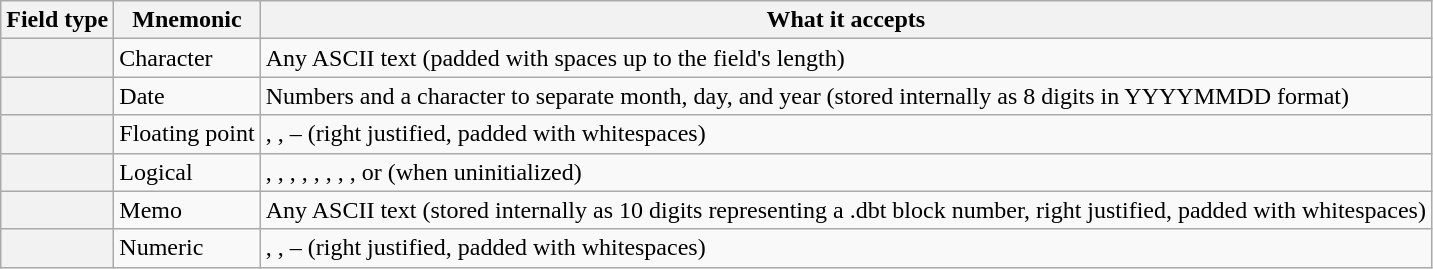<table class="wikitable">
<tr>
<th>Field type</th>
<th>Mnemonic</th>
<th>What it accepts</th>
</tr>
<tr>
<th></th>
<td>Character</td>
<td>Any ASCII text (padded with spaces up to the field's length)</td>
</tr>
<tr>
<th></th>
<td>Date</td>
<td>Numbers and a character to separate month, day, and year (stored internally as 8 digits in YYYYMMDD format)</td>
</tr>
<tr>
<th></th>
<td>Floating point</td>
<td>, , – (right justified, padded with whitespaces)</td>
</tr>
<tr>
<th></th>
<td>Logical</td>
<td>, , , , , , , , or  (when uninitialized)</td>
</tr>
<tr>
<th></th>
<td>Memo</td>
<td>Any ASCII text (stored internally as 10 digits representing a .dbt block number, right justified, padded with whitespaces)</td>
</tr>
<tr>
<th></th>
<td>Numeric</td>
<td>, , – (right justified, padded with whitespaces)</td>
</tr>
</table>
